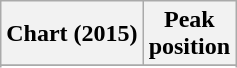<table class="wikitable sortable plainrowheaders" style="text-align:center">
<tr>
<th scope="col">Chart (2015)</th>
<th scope="col">Peak<br>position</th>
</tr>
<tr>
</tr>
<tr>
</tr>
<tr>
</tr>
<tr>
</tr>
</table>
